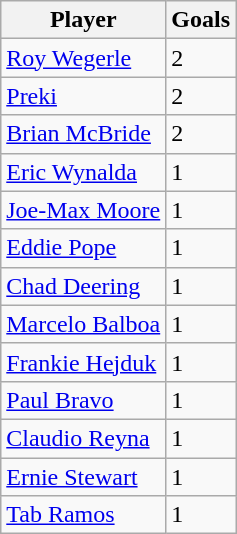<table class="wikitable sortable" style="text-align: left;">
<tr>
<th>Player</th>
<th>Goals</th>
</tr>
<tr>
<td><a href='#'>Roy Wegerle</a></td>
<td>2</td>
</tr>
<tr>
<td><a href='#'>Preki</a></td>
<td>2</td>
</tr>
<tr>
<td><a href='#'>Brian McBride</a></td>
<td>2</td>
</tr>
<tr>
<td><a href='#'>Eric Wynalda</a></td>
<td>1</td>
</tr>
<tr>
<td><a href='#'>Joe-Max Moore</a></td>
<td>1</td>
</tr>
<tr>
<td><a href='#'>Eddie Pope</a></td>
<td>1</td>
</tr>
<tr>
<td><a href='#'>Chad Deering</a></td>
<td>1</td>
</tr>
<tr>
<td><a href='#'>Marcelo Balboa</a></td>
<td>1</td>
</tr>
<tr>
<td><a href='#'>Frankie Hejduk</a></td>
<td>1</td>
</tr>
<tr>
<td><a href='#'>Paul Bravo</a></td>
<td>1</td>
</tr>
<tr>
<td><a href='#'>Claudio Reyna</a></td>
<td>1</td>
</tr>
<tr>
<td><a href='#'>Ernie Stewart</a></td>
<td>1</td>
</tr>
<tr>
<td><a href='#'>Tab Ramos</a></td>
<td>1</td>
</tr>
</table>
